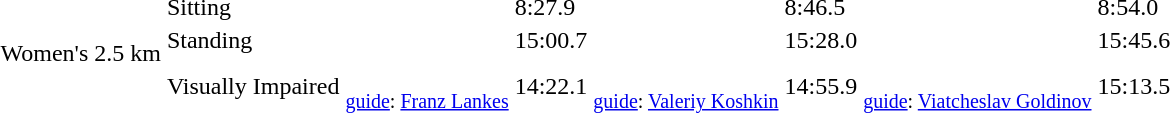<table>
<tr>
<td rowspan="3">Women's 2.5 km</td>
<td>Sitting</td>
<td></td>
<td>8:27.9</td>
<td></td>
<td>8:46.5</td>
<td></td>
<td>8:54.0</td>
</tr>
<tr>
<td>Standing</td>
<td></td>
<td>15:00.7</td>
<td></td>
<td>15:28.0</td>
<td></td>
<td>15:45.6</td>
</tr>
<tr>
<td>Visually Impaired</td>
<td><br><small><a href='#'>guide</a>: <a href='#'>Franz Lankes</a></small></td>
<td>14:22.1</td>
<td><br><small><a href='#'>guide</a>: <a href='#'>Valeriy Koshkin</a></small></td>
<td>14:55.9</td>
<td><br><small><a href='#'>guide</a>: <a href='#'>Viatcheslav Goldinov</a></small></td>
<td>15:13.5</td>
</tr>
</table>
